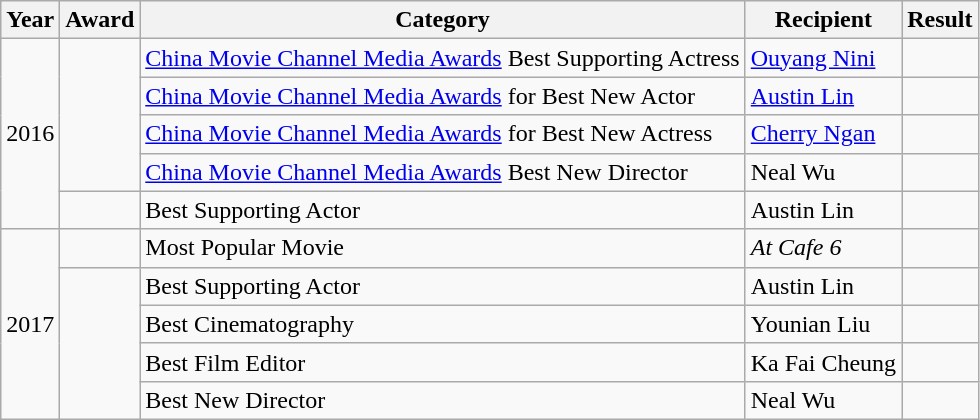<table class="wikitable">
<tr>
<th>Year</th>
<th>Award</th>
<th>Category</th>
<th>Recipient</th>
<th>Result</th>
</tr>
<tr>
<td rowspan="5">2016</td>
<td rowspan="4"></td>
<td><a href='#'>China Movie Channel Media Awards</a> Best Supporting Actress</td>
<td><a href='#'>Ouyang Nini</a></td>
<td></td>
</tr>
<tr>
<td><a href='#'>China Movie Channel Media Awards</a> for Best New Actor</td>
<td><a href='#'>Austin Lin</a></td>
<td></td>
</tr>
<tr>
<td><a href='#'>China Movie Channel Media Awards</a> for Best New Actress</td>
<td><a href='#'>Cherry Ngan</a></td>
<td></td>
</tr>
<tr>
<td><a href='#'>China Movie Channel Media Awards</a> Best New Director</td>
<td>Neal Wu</td>
<td></td>
</tr>
<tr>
<td></td>
<td>Best Supporting Actor</td>
<td>Austin Lin</td>
<td></td>
</tr>
<tr>
<td rowspan="5">2017</td>
<td></td>
<td>Most Popular Movie</td>
<td><em>At Cafe 6</em></td>
<td></td>
</tr>
<tr>
<td rowspan="4"></td>
<td>Best Supporting Actor</td>
<td>Austin Lin</td>
<td></td>
</tr>
<tr>
<td>Best Cinematography</td>
<td>Younian Liu</td>
<td></td>
</tr>
<tr>
<td>Best Film Editor</td>
<td>Ka Fai Cheung</td>
<td></td>
</tr>
<tr>
<td>Best New Director</td>
<td>Neal Wu</td>
<td></td>
</tr>
</table>
